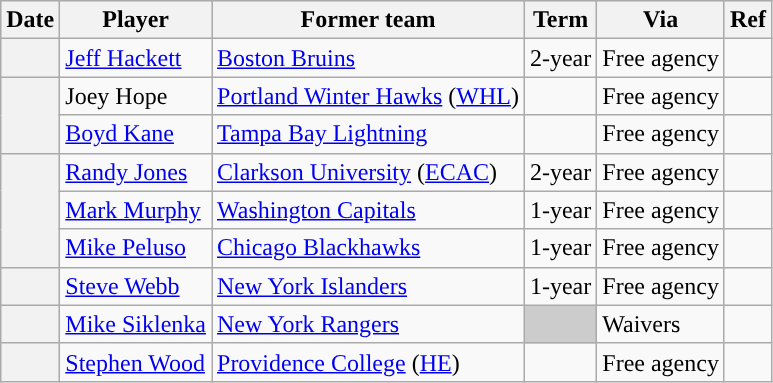<table class="wikitable plainrowheaders">
<tr style="background:#ddd; text-align:center;">
<th>Date</th>
<th>Player</th>
<th>Former team</th>
<th>Term</th>
<th>Via</th>
<th>Ref</th>
</tr>
<tr>
<th scope="row"></th>
<td><a href='#'>Jeff Hackett</a></td>
<td><a href='#'>Boston Bruins</a></td>
<td>2-year</td>
<td>Free agency</td>
<td></td>
</tr>
<tr>
<th scope="row" rowspan=2></th>
<td>Joey Hope</td>
<td><a href='#'>Portland Winter Hawks</a> (<a href='#'>WHL</a>)</td>
<td></td>
<td>Free agency</td>
<td></td>
</tr>
<tr>
<td><a href='#'>Boyd Kane</a></td>
<td><a href='#'>Tampa Bay Lightning</a></td>
<td></td>
<td>Free agency</td>
<td></td>
</tr>
<tr>
<th scope="row" rowspan=3></th>
<td><a href='#'>Randy Jones</a></td>
<td><a href='#'>Clarkson University</a> (<a href='#'>ECAC</a>)</td>
<td>2-year</td>
<td>Free agency</td>
<td></td>
</tr>
<tr>
<td><a href='#'>Mark Murphy</a></td>
<td><a href='#'>Washington Capitals</a></td>
<td>1-year</td>
<td>Free agency</td>
<td></td>
</tr>
<tr>
<td><a href='#'>Mike Peluso</a></td>
<td><a href='#'>Chicago Blackhawks</a></td>
<td>1-year</td>
<td>Free agency</td>
<td></td>
</tr>
<tr>
<th scope="row"></th>
<td><a href='#'>Steve Webb</a></td>
<td><a href='#'>New York Islanders</a></td>
<td>1-year</td>
<td>Free agency</td>
<td></td>
</tr>
<tr>
<th scope="row"></th>
<td><a href='#'>Mike Siklenka</a></td>
<td><a href='#'>New York Rangers</a></td>
<td style="background:#ccc"></td>
<td>Waivers</td>
<td></td>
</tr>
<tr>
<th scope="row"></th>
<td><a href='#'>Stephen Wood</a></td>
<td><a href='#'>Providence College</a> (<a href='#'>HE</a>)</td>
<td></td>
<td>Free agency</td>
<td></td>
</tr>
</table>
